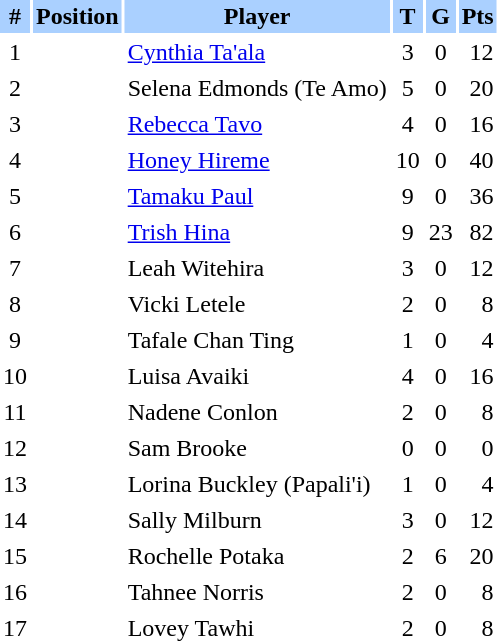<table class="sortable" border="0" cellspacing="2" cellpadding="2" style="text-align:center;">
<tr style="background:#AAD0FF">
<th>#</th>
<th>Position</th>
<th>Player</th>
<th>T</th>
<th>G</th>
<th>Pts</th>
</tr>
<tr>
<td>1</td>
<td></td>
<td align=left> <a href='#'>Cynthia Ta'ala</a></td>
<td>3</td>
<td>0</td>
<td align=right>12</td>
</tr>
<tr>
<td>2</td>
<td></td>
<td align=left> Selena Edmonds (Te Amo)</td>
<td>5</td>
<td>0</td>
<td align=right>20</td>
</tr>
<tr>
<td>3</td>
<td></td>
<td align=left> <a href='#'>Rebecca Tavo</a></td>
<td>4</td>
<td>0</td>
<td align=right>16</td>
</tr>
<tr>
<td>4</td>
<td></td>
<td align=left> <a href='#'>Honey Hireme</a></td>
<td>10</td>
<td>0</td>
<td align=right>40</td>
</tr>
<tr>
<td>5</td>
<td></td>
<td align=left> <a href='#'>Tamaku Paul</a></td>
<td>9</td>
<td>0</td>
<td align=right>36</td>
</tr>
<tr>
<td>6</td>
<td></td>
<td align=left> <a href='#'>Trish Hina</a></td>
<td>9</td>
<td>23</td>
<td align=right>82</td>
</tr>
<tr>
<td>7</td>
<td></td>
<td align=left> Leah Witehira</td>
<td>3</td>
<td>0</td>
<td align=right>12</td>
</tr>
<tr>
<td>8</td>
<td></td>
<td align=left> Vicki Letele</td>
<td>2</td>
<td>0</td>
<td align=right>8</td>
</tr>
<tr>
<td>9</td>
<td></td>
<td align=left> Tafale Chan Ting</td>
<td>1</td>
<td>0</td>
<td align=right>4</td>
</tr>
<tr>
<td>10</td>
<td></td>
<td align=left> Luisa Avaiki</td>
<td>4</td>
<td>0</td>
<td align=right>16</td>
</tr>
<tr>
<td>11</td>
<td></td>
<td align=left> Nadene Conlon</td>
<td>2</td>
<td>0</td>
<td align=right>8</td>
</tr>
<tr>
<td>12</td>
<td></td>
<td align=left> Sam Brooke</td>
<td>0</td>
<td>0</td>
<td align=right>0</td>
</tr>
<tr>
<td>13</td>
<td></td>
<td align=left> Lorina Buckley (Papali'i)</td>
<td>1</td>
<td>0</td>
<td align=right>4</td>
</tr>
<tr>
<td>14</td>
<td></td>
<td align=left> Sally Milburn</td>
<td>3</td>
<td>0</td>
<td align=right>12</td>
</tr>
<tr>
<td>15</td>
<td></td>
<td align=left> Rochelle Potaka</td>
<td>2</td>
<td>6</td>
<td align=right>20</td>
</tr>
<tr>
<td>16</td>
<td></td>
<td align=left> Tahnee Norris</td>
<td>2</td>
<td>0</td>
<td align=right>8</td>
</tr>
<tr>
<td>17</td>
<td></td>
<td align=left> Lovey Tawhi</td>
<td>2</td>
<td>0</td>
<td align=right>8</td>
</tr>
</table>
